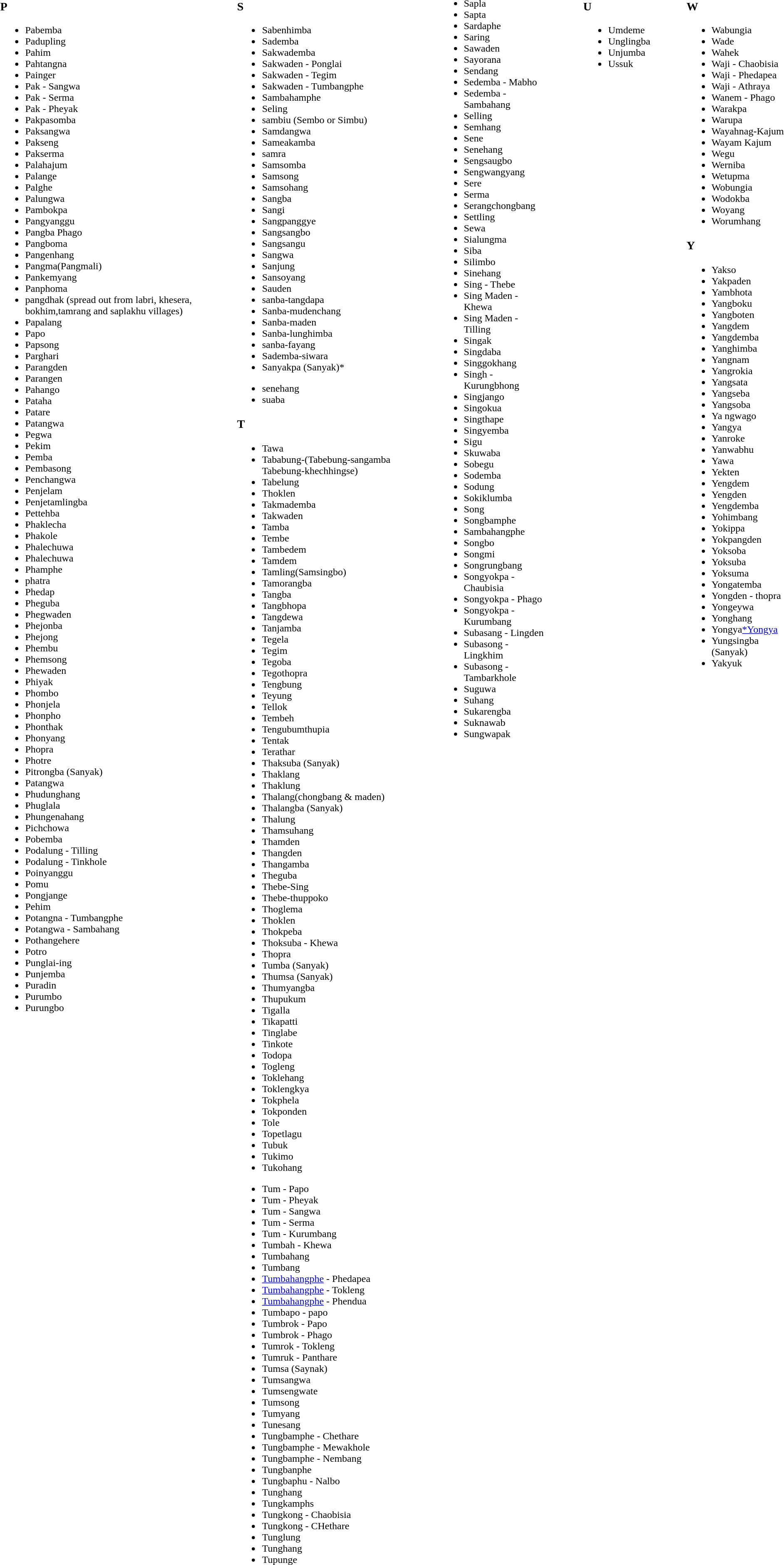<table>
<tr>
<td valign="top"><br><h3>P</h3><ul><li>Pabemba</li><li>Padupling</li><li>Pahim</li><li>Pahtangna</li><li>Painger</li><li>Pak - Sangwa</li><li>Pak - Serma</li><li>Pak - Pheyak</li><li>Pakpasomba</li><li>Paksangwa</li><li>Pakseng</li><li>Pakserma</li><li>Palahajum</li><li>Palange</li><li>Palghe</li><li>Palungwa</li><li>Pambokpa</li><li>Pangyanggu</li><li>Pangba Phago</li><li>Pangboma</li><li>Pangenhang</li><li>Pangma(Pangmali)</li><li>Pankemyang</li><li>Panphoma</li><li>pangdhak (spread out from labri, khesera, bokhim,tamrang and saplakhu villages)</li><li>Papalang</li><li>Papo</li><li>Papsong</li><li>Parghari</li><li>Parangden</li><li>Parangen</li><li>Pahango</li><li>Pataha</li><li>Patare</li><li>Patangwa</li><li>Pegwa</li><li>Pekim</li><li>Pemba</li><li>Pembasong</li><li>Penchangwa</li><li>Penjelam</li><li>Penjetamlingba</li><li>Pettehba</li><li>Phaklecha</li><li>Phakole</li><li>Phalechuwa</li><li>Phalechuwa</li><li>Phamphe</li><li>phatra</li><li>Phedap</li><li>Pheguba</li><li>Phegwaden</li><li>Phejonba</li><li>Phejong</li><li>Phembu</li><li>Phemsong</li><li>Phewaden</li><li>Phiyak</li><li>Phombo</li><li>Phonjela</li><li>Phonpho</li><li>Phonthak</li><li>Phonyang</li><li>Phopra</li><li>Photre</li><li>Pitrongba (Sanyak)</li><li>Patangwa</li><li>Phudunghang</li><li>Phuglala</li><li>Phungenahang</li><li>Pichchowa</li><li>Pobemba</li><li>Podalung - Tilling</li><li>Podalung - Tinkhole</li><li>Poinyanggu</li><li>Pomu</li><li>Pongjange</li><li>Pehim</li><li>Potangna - Tumbangphe</li><li>Potangwa - Sambahang</li><li>Pothangehere</li><li>Potro</li><li>Punglai-ing</li><li>Punjemba</li><li>Puradin</li><li>Purumbo</li><li>Purungbo</li></ul></td>
<td width="50"> </td>
<td valign="top"><br><h3>S</h3><ul><li>Sabenhimba</li><li>Sademba</li><li>Sakwademba</li><li>Sakwaden - Ponglai</li><li>Sakwaden - Tegim</li><li>Sakwaden - Tumbangphe</li><li>Sambahamphe</li><li>Seling</li><li>sambiu (Sembo or Simbu)</li><li>Samdangwa</li><li>Sameakamba</li><li>samra</li><li>Samsomba</li><li>Samsong</li><li>Samsohang</li><li>Sangba</li><li>Sangi</li><li>Sangpanggye</li><li>Sangsangbo</li><li>Sangsangu</li><li>Sangwa</li><li>Sanjung</li><li>Sansoyang</li><li>Sauden</li><li>sanba-tangdapa</li><li>Sanba-mudenchang</li><li>Sanba-maden</li><li>Sanba-lunghimba</li><li>sanba-fayang</li><li>Sademba-siwara</li><li>Sanyakpa (Sanyak)*</li></ul><ul><li>senehang</li><li>suaba</li></ul><h3>T</h3><ul><li>Tawa</li><li>Tababung-(Tabebung-sangamba Tabebung-khechhingse)</li><li>Tabelung</li><li>Thoklen</li><li>Takmademba</li><li>Takwaden</li><li>Tamba</li><li>Tembe</li><li>Tambedem</li><li>Tamdem</li><li>Tamling(Samsingbo)</li><li>Tamorangba</li><li>Tangba</li><li>Tangbhopa</li><li>Tangdewa</li><li>Tanjamba</li><li>Tegela</li><li>Tegim</li><li>Tegoba</li><li>Tegothopra</li><li>Tengbung</li><li>Teyung</li><li>Tellok</li><li>Tembeh</li><li>Tengubumthupia</li><li>Tentak</li><li>Terathar</li><li>Thaksuba (Sanyak)</li><li>Thaklang</li><li>Thaklung</li><li>Thalang(chongbang & maden)</li><li>Thalangba (Sanyak)</li><li>Thalung</li><li>Thamsuhang</li><li>Thamden</li><li>Thangden</li><li>Thangamba</li><li>Theguba</li><li>Thebe-Sing</li><li>Thebe-thuppoko</li><li>Thoglema</li><li>Thoklen</li><li>Thokpeba</li><li>Thoksuba - Khewa</li><li>Thopra</li><li>Tumba (Sanyak)</li><li>Thumsa (Sanyak)</li><li>Thumyangba</li><li>Thupukum</li><li>Tigalla</li><li>Tikapatti</li><li>Tinglabe</li><li>Tinkote</li><li>Todopa</li><li>Togleng</li><li>Toklehang</li><li>Toklengkya</li><li>Tokphela</li><li>Tokponden</li><li>Tole</li><li>Topetlagu</li><li>Tubuk</li><li>Tukimo</li><li>Tukohang</li></ul><ul><li>Tum - Papo</li><li>Tum - Pheyak</li><li>Tum - Sangwa</li><li>Tum - Serma</li><li>Tum - Kurumbang</li><li>Tumbah - Khewa</li><li>Tumbahang</li><li>Tumbang</li><li><a href='#'>Tumbahangphe</a> - Phedapea</li><li><a href='#'>Tumbahangphe</a> - Tokleng</li><li><a href='#'>Tumbahangphe</a> - Phendua</li><li>Tumbapo - papo</li><li>Tumbrok - Papo</li><li>Tumbrok - Phago</li><li>Tumrok - Tokleng</li><li>Tumruk - Panthare</li><li>Tumsa (Saynak)</li><li>Tumsangwa</li><li>Tumsengwate</li><li>Tumsong</li><li>Tumyang</li><li>Tunesang</li><li>Tungbamphe - Chethare</li><li>Tungbamphe - Mewakhole</li><li>Tungbamphe - Nembang</li><li>Tungbanphe</li><li>Tungbaphu - Nalbo</li><li>Tunghang</li><li>Tungkamphs</li><li>Tungkong - Chaobisia</li><li>Tungkong - CHethare</li><li>Tunglung</li><li>Tunghang</li><li>Tupunge</li></ul></td>
<td width="50"> </td>
<td valign="top"><br><ul><li>Sapla</li><li>Sapta</li><li>Sardaphe</li><li>Saring</li><li>Sawaden</li><li>Sayorana</li><li>Sendang</li><li>Sedemba - Mabho</li><li>Sedemba - Sambahang</li><li>Selling</li><li>Semhang</li><li>Sene</li><li>Senehang</li><li>Sengsaugbo</li><li>Sengwangyang</li><li>Sere</li><li>Serma</li><li>Serangchongbang</li><li>Settling</li><li>Sewa</li><li>Sialungma</li><li>Siba</li><li>Silimbo</li><li>Sinehang</li><li>Sing - Thebe</li><li>Sing Maden - Khewa</li><li>Sing Maden - Tilling</li><li>Singak</li><li>Singdaba</li><li>Singgokhang</li><li>Singh - Kurungbhong</li><li>Singjango</li><li>Singokua</li><li>Singthape</li><li>Singyemba</li><li>Sigu</li><li>Skuwaba</li><li>Sobegu</li><li>Sodemba</li><li>Sodung</li><li>Sokiklumba</li><li>Song</li><li>Songbamphe</li><li>Sambahangphe</li><li>Songbo</li><li>Songmi</li><li>Songrungbang</li><li>Songyokpa - Chaubisia</li><li>Songyokpa - Phago</li><li>Songyokpa - Kurumbang</li><li>Subasang - Lingden</li><li>Subasong - Lingkhim</li><li>Subasong - Tambarkhole</li><li>Suguwa</li><li>Suhang</li><li>Sukarengba</li><li>Suknawab</li><li>Sungwapak</li></ul></td>
<td width="50"> </td>
<td valign="top"><br><h3>U</h3><ul><li>Umdeme</li><li>Unglingba</li><li>Unjumba</li><li>Ussuk</li></ul></td>
<td width="50"> </td>
<td valign="top"><br><h3>W</h3><ul><li>Wabungia</li><li>Wade</li><li>Wahek</li><li>Waji - Chaobisia</li><li>Waji - Phedapea</li><li>Waji - Athraya</li><li>Wanem - Phago</li><li>Warakpa</li><li>Warupa</li><li>Wayahnag-Kajum</li><li>Wayam Kajum</li><li>Wegu</li><li>Werniba</li><li>Wetupma</li><li>Wobungia</li><li>Wodokba</li><li>Woyang</li><li>Worumhang</li></ul><h3>Y</h3><ul><li>Yakso</li><li>Yakpaden</li><li>Yambhota</li><li>Yangboku</li><li>Yangboten</li><li>Yangdem</li><li>Yangdemba</li><li>Yanghimba</li><li>Yangnam</li><li>Yangrokia</li><li>Yangsata</li><li>Yangseba</li><li>Yangsoba</li><li>Ya ngwago</li><li>Yangya</li><li>Yanroke</li><li>Yanwabhu</li><li>Yawa</li><li>Yekten</li><li>Yengdem</li><li>Yengden</li><li>Yengdemba</li><li>Yohimbang</li><li>Yokippa</li><li>Yokpangden</li><li>Yoksoba</li><li>Yoksuba</li><li>Yoksuma</li><li>Yongatemba</li><li>Yongden - thopra</li><li>Yongeywa</li><li>Yonghang</li><li>Yongya<a href='#'>*Yongya</a></li><li>Yungsingba (Sanyak)</li><li>Yakyuk</li></ul></td>
</tr>
</table>
